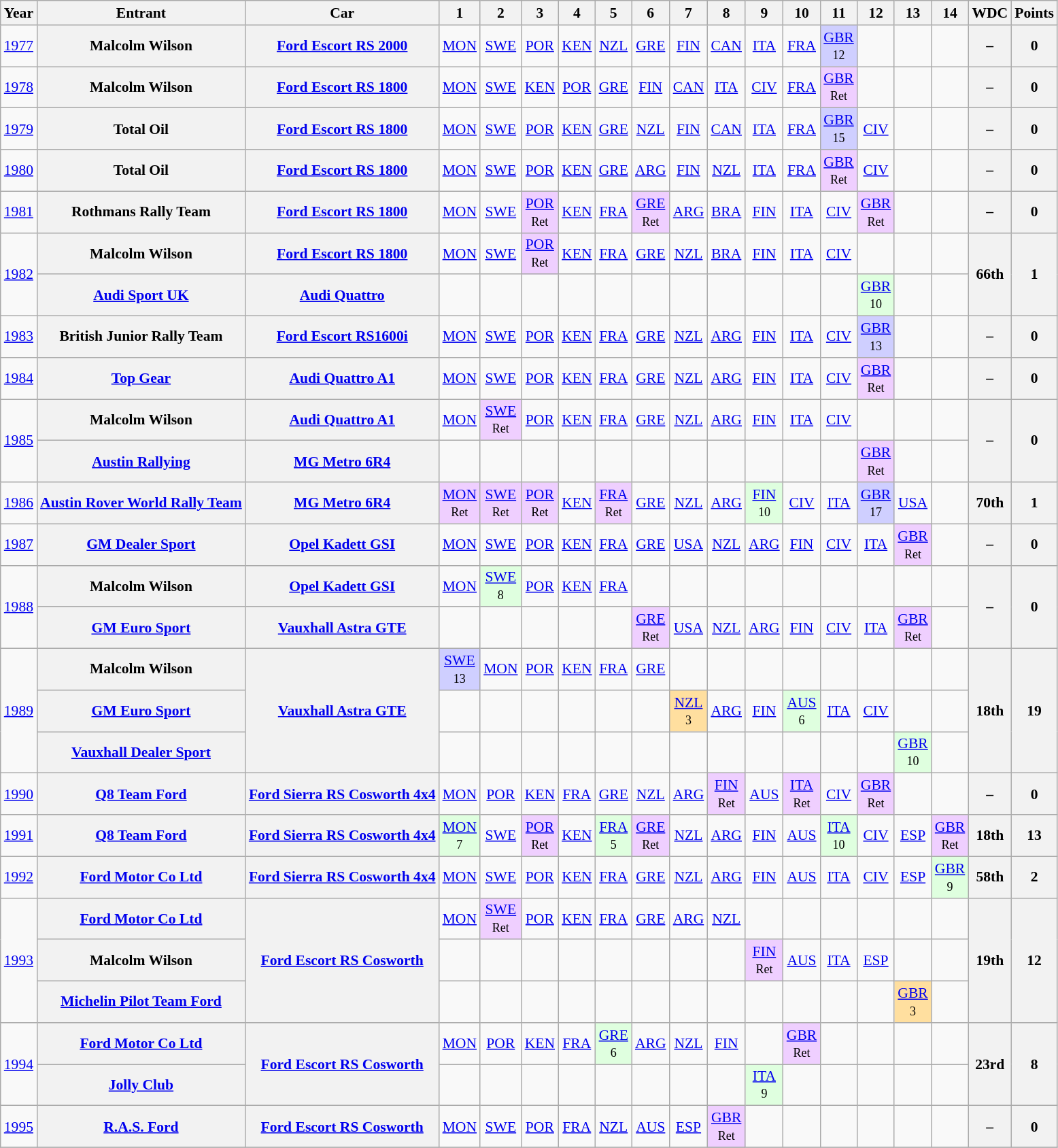<table class="wikitable" style="text-align:center; font-size:90%;">
<tr>
<th>Year</th>
<th>Entrant</th>
<th>Car</th>
<th>1</th>
<th>2</th>
<th>3</th>
<th>4</th>
<th>5</th>
<th>6</th>
<th>7</th>
<th>8</th>
<th>9</th>
<th>10</th>
<th>11</th>
<th>12</th>
<th>13</th>
<th>14</th>
<th>WDC</th>
<th>Points</th>
</tr>
<tr>
<td><a href='#'>1977</a></td>
<th>Malcolm Wilson</th>
<th><a href='#'>Ford Escort RS 2000</a></th>
<td><a href='#'>MON</a></td>
<td><a href='#'>SWE</a></td>
<td><a href='#'>POR</a></td>
<td><a href='#'>KEN</a></td>
<td><a href='#'>NZL</a></td>
<td><a href='#'>GRE</a></td>
<td><a href='#'>FIN</a></td>
<td><a href='#'>CAN</a></td>
<td><a href='#'>ITA</a></td>
<td><a href='#'>FRA</a></td>
<td style="background:#CFCFFF;"><a href='#'>GBR</a><br><small>12</small></td>
<td></td>
<td></td>
<td></td>
<th>–</th>
<th>0</th>
</tr>
<tr>
<td><a href='#'>1978</a></td>
<th>Malcolm Wilson</th>
<th><a href='#'>Ford Escort RS 1800</a></th>
<td><a href='#'>MON</a></td>
<td><a href='#'>SWE</a></td>
<td><a href='#'>KEN</a></td>
<td><a href='#'>POR</a></td>
<td><a href='#'>GRE</a></td>
<td><a href='#'>FIN</a></td>
<td><a href='#'>CAN</a></td>
<td><a href='#'>ITA</a></td>
<td><a href='#'>CIV</a></td>
<td><a href='#'>FRA</a></td>
<td style="background:#EFCFFF;"><a href='#'>GBR</a><br><small>Ret</small></td>
<td></td>
<td></td>
<td></td>
<th>–</th>
<th>0</th>
</tr>
<tr>
<td><a href='#'>1979</a></td>
<th>Total Oil</th>
<th><a href='#'>Ford Escort RS 1800</a></th>
<td><a href='#'>MON</a></td>
<td><a href='#'>SWE</a></td>
<td><a href='#'>POR</a></td>
<td><a href='#'>KEN</a></td>
<td><a href='#'>GRE</a></td>
<td><a href='#'>NZL</a></td>
<td><a href='#'>FIN</a></td>
<td><a href='#'>CAN</a></td>
<td><a href='#'>ITA</a></td>
<td><a href='#'>FRA</a></td>
<td style="background:#CFCFFF;"><a href='#'>GBR</a><br><small>15</small></td>
<td><a href='#'>CIV</a></td>
<td></td>
<td></td>
<th>–</th>
<th>0</th>
</tr>
<tr>
<td><a href='#'>1980</a></td>
<th>Total Oil</th>
<th><a href='#'>Ford Escort RS 1800</a></th>
<td><a href='#'>MON</a></td>
<td><a href='#'>SWE</a></td>
<td><a href='#'>POR</a></td>
<td><a href='#'>KEN</a></td>
<td><a href='#'>GRE</a></td>
<td><a href='#'>ARG</a></td>
<td><a href='#'>FIN</a></td>
<td><a href='#'>NZL</a></td>
<td><a href='#'>ITA</a></td>
<td><a href='#'>FRA</a></td>
<td style="background:#EFCFFF;"><a href='#'>GBR</a><br><small>Ret</small></td>
<td><a href='#'>CIV</a></td>
<td></td>
<td></td>
<th>–</th>
<th>0</th>
</tr>
<tr>
<td><a href='#'>1981</a></td>
<th>Rothmans Rally Team</th>
<th><a href='#'>Ford Escort RS 1800</a></th>
<td><a href='#'>MON</a></td>
<td><a href='#'>SWE</a></td>
<td style="background:#EFCFFF;"><a href='#'>POR</a><br><small>Ret</small></td>
<td><a href='#'>KEN</a></td>
<td><a href='#'>FRA</a></td>
<td style="background:#EFCFFF;"><a href='#'>GRE</a><br><small>Ret</small></td>
<td><a href='#'>ARG</a></td>
<td><a href='#'>BRA</a></td>
<td><a href='#'>FIN</a></td>
<td><a href='#'>ITA</a></td>
<td><a href='#'>CIV</a></td>
<td style="background:#EFCFFF;"><a href='#'>GBR</a><br><small>Ret</small></td>
<td></td>
<td></td>
<th>–</th>
<th>0</th>
</tr>
<tr>
<td rowspan="2"><a href='#'>1982</a></td>
<th>Malcolm Wilson</th>
<th><a href='#'>Ford Escort RS 1800</a></th>
<td><a href='#'>MON</a></td>
<td><a href='#'>SWE</a></td>
<td style="background:#EFCFFF;"><a href='#'>POR</a><br><small>Ret</small></td>
<td><a href='#'>KEN</a></td>
<td><a href='#'>FRA</a></td>
<td><a href='#'>GRE</a></td>
<td><a href='#'>NZL</a></td>
<td><a href='#'>BRA</a></td>
<td><a href='#'>FIN</a></td>
<td><a href='#'>ITA</a></td>
<td><a href='#'>CIV</a></td>
<td></td>
<td></td>
<td></td>
<th rowspan="2">66th</th>
<th rowspan="2">1</th>
</tr>
<tr>
<th><a href='#'>Audi Sport UK</a></th>
<th><a href='#'>Audi Quattro</a></th>
<td></td>
<td></td>
<td></td>
<td></td>
<td></td>
<td></td>
<td></td>
<td></td>
<td></td>
<td></td>
<td></td>
<td style="background:#DFFFDF;"><a href='#'>GBR</a><br><small>10</small></td>
<td></td>
<td></td>
</tr>
<tr>
<td><a href='#'>1983</a></td>
<th>British Junior Rally Team</th>
<th><a href='#'>Ford Escort RS1600i</a></th>
<td><a href='#'>MON</a></td>
<td><a href='#'>SWE</a></td>
<td><a href='#'>POR</a></td>
<td><a href='#'>KEN</a></td>
<td><a href='#'>FRA</a></td>
<td><a href='#'>GRE</a></td>
<td><a href='#'>NZL</a></td>
<td><a href='#'>ARG</a></td>
<td><a href='#'>FIN</a></td>
<td><a href='#'>ITA</a></td>
<td><a href='#'>CIV</a></td>
<td style="background:#CFCFFF;"><a href='#'>GBR</a><br><small>13</small></td>
<td></td>
<td></td>
<th>–</th>
<th>0</th>
</tr>
<tr>
<td><a href='#'>1984</a></td>
<th><a href='#'>Top Gear</a></th>
<th><a href='#'>Audi Quattro A1</a></th>
<td><a href='#'>MON</a></td>
<td><a href='#'>SWE</a></td>
<td><a href='#'>POR</a></td>
<td><a href='#'>KEN</a></td>
<td><a href='#'>FRA</a></td>
<td><a href='#'>GRE</a></td>
<td><a href='#'>NZL</a></td>
<td><a href='#'>ARG</a></td>
<td><a href='#'>FIN</a></td>
<td><a href='#'>ITA</a></td>
<td><a href='#'>CIV</a></td>
<td style="background:#EFCFFF;"><a href='#'>GBR</a><br><small>Ret</small></td>
<td></td>
<td></td>
<th>–</th>
<th>0</th>
</tr>
<tr>
<td rowspan="2"><a href='#'>1985</a></td>
<th>Malcolm Wilson</th>
<th><a href='#'>Audi Quattro A1</a></th>
<td><a href='#'>MON</a></td>
<td style="background:#EFCFFF;"><a href='#'>SWE</a><br><small>Ret</small></td>
<td><a href='#'>POR</a></td>
<td><a href='#'>KEN</a></td>
<td><a href='#'>FRA</a></td>
<td><a href='#'>GRE</a></td>
<td><a href='#'>NZL</a></td>
<td><a href='#'>ARG</a></td>
<td><a href='#'>FIN</a></td>
<td><a href='#'>ITA</a></td>
<td><a href='#'>CIV</a></td>
<td></td>
<td></td>
<td></td>
<th rowspan="2">–</th>
<th rowspan="2">0</th>
</tr>
<tr>
<th><a href='#'>Austin Rallying</a></th>
<th><a href='#'>MG Metro 6R4</a></th>
<td></td>
<td></td>
<td></td>
<td></td>
<td></td>
<td></td>
<td></td>
<td></td>
<td></td>
<td></td>
<td></td>
<td style="background:#EFCFFF;"><a href='#'>GBR</a><br><small>Ret</small></td>
<td></td>
<td></td>
</tr>
<tr>
<td><a href='#'>1986</a></td>
<th><a href='#'>Austin Rover World Rally Team</a></th>
<th><a href='#'>MG Metro 6R4</a></th>
<td style="background:#EFCFFF;"><a href='#'>MON</a><br><small>Ret</small></td>
<td style="background:#EFCFFF;"><a href='#'>SWE</a><br><small>Ret</small></td>
<td style="background:#EFCFFF;"><a href='#'>POR</a><br><small>Ret</small></td>
<td><a href='#'>KEN</a></td>
<td style="background:#EFCFFF;"><a href='#'>FRA</a><br><small>Ret</small></td>
<td><a href='#'>GRE</a></td>
<td><a href='#'>NZL</a></td>
<td><a href='#'>ARG</a></td>
<td style="background:#DFFFDF;"><a href='#'>FIN</a><br><small>10</small></td>
<td><a href='#'>CIV</a></td>
<td><a href='#'>ITA</a></td>
<td style="background:#CFCFFF;"><a href='#'>GBR</a><br><small>17</small></td>
<td><a href='#'>USA</a></td>
<td></td>
<th>70th</th>
<th>1</th>
</tr>
<tr>
<td><a href='#'>1987</a></td>
<th><a href='#'>GM Dealer Sport</a></th>
<th><a href='#'>Opel Kadett GSI</a></th>
<td><a href='#'>MON</a></td>
<td><a href='#'>SWE</a></td>
<td><a href='#'>POR</a></td>
<td><a href='#'>KEN</a></td>
<td><a href='#'>FRA</a></td>
<td><a href='#'>GRE</a></td>
<td><a href='#'>USA</a></td>
<td><a href='#'>NZL</a></td>
<td><a href='#'>ARG</a></td>
<td><a href='#'>FIN</a></td>
<td><a href='#'>CIV</a></td>
<td><a href='#'>ITA</a></td>
<td style="background:#EFCFFF;"><a href='#'>GBR</a><br><small>Ret</small></td>
<td></td>
<th>–</th>
<th>0</th>
</tr>
<tr>
<td rowspan="2"><a href='#'>1988</a></td>
<th>Malcolm Wilson</th>
<th><a href='#'>Opel Kadett GSI</a></th>
<td><a href='#'>MON</a></td>
<td style="background:#DFFFDF;"><a href='#'>SWE</a><br><small>8</small></td>
<td><a href='#'>POR</a></td>
<td><a href='#'>KEN</a></td>
<td><a href='#'>FRA</a></td>
<td></td>
<td></td>
<td></td>
<td></td>
<td></td>
<td></td>
<td></td>
<td></td>
<td></td>
<th rowspan="2">–</th>
<th rowspan="2">0</th>
</tr>
<tr>
<th><a href='#'>GM Euro Sport</a></th>
<th><a href='#'>Vauxhall Astra GTE</a></th>
<td></td>
<td></td>
<td></td>
<td></td>
<td></td>
<td style="background:#EFCFFF;"><a href='#'>GRE</a><br><small>Ret</small></td>
<td><a href='#'>USA</a></td>
<td><a href='#'>NZL</a></td>
<td><a href='#'>ARG</a></td>
<td><a href='#'>FIN</a></td>
<td><a href='#'>CIV</a></td>
<td><a href='#'>ITA</a></td>
<td style="background:#EFCFFF;"><a href='#'>GBR</a><br><small>Ret</small></td>
<td></td>
</tr>
<tr>
<td rowspan="3"><a href='#'>1989</a></td>
<th>Malcolm Wilson</th>
<th rowspan="3"><a href='#'>Vauxhall Astra GTE</a></th>
<td style="background:#CFCFFF;"><a href='#'>SWE</a><br><small>13</small></td>
<td><a href='#'>MON</a></td>
<td><a href='#'>POR</a></td>
<td><a href='#'>KEN</a></td>
<td><a href='#'>FRA</a></td>
<td><a href='#'>GRE</a></td>
<td></td>
<td></td>
<td></td>
<td></td>
<td></td>
<td></td>
<td></td>
<td></td>
<th rowspan="3">18th</th>
<th rowspan="3">19</th>
</tr>
<tr>
<th><a href='#'>GM Euro Sport</a></th>
<td></td>
<td></td>
<td></td>
<td></td>
<td></td>
<td></td>
<td style="background:#FFDF9F;"><a href='#'>NZL</a><br><small>3</small></td>
<td><a href='#'>ARG</a></td>
<td><a href='#'>FIN</a></td>
<td style="background:#DFFFDF;"><a href='#'>AUS</a><br><small>6</small></td>
<td><a href='#'>ITA</a></td>
<td><a href='#'>CIV</a></td>
<td></td>
<td></td>
</tr>
<tr>
<th><a href='#'>Vauxhall Dealer Sport</a></th>
<td></td>
<td></td>
<td></td>
<td></td>
<td></td>
<td></td>
<td></td>
<td></td>
<td></td>
<td></td>
<td></td>
<td></td>
<td style="background:#DFFFDF;"><a href='#'>GBR</a><br><small>10</small></td>
<td></td>
</tr>
<tr>
<td><a href='#'>1990</a></td>
<th><a href='#'>Q8 Team Ford</a></th>
<th><a href='#'>Ford Sierra RS Cosworth 4x4</a></th>
<td><a href='#'>MON</a></td>
<td><a href='#'>POR</a></td>
<td><a href='#'>KEN</a></td>
<td><a href='#'>FRA</a></td>
<td><a href='#'>GRE</a></td>
<td><a href='#'>NZL</a></td>
<td><a href='#'>ARG</a></td>
<td style="background:#EFCFFF;"><a href='#'>FIN</a><br><small>Ret</small></td>
<td><a href='#'>AUS</a></td>
<td style="background:#EFCFFF;"><a href='#'>ITA</a><br><small>Ret</small></td>
<td><a href='#'>CIV</a></td>
<td style="background:#EFCFFF;"><a href='#'>GBR</a><br><small>Ret</small></td>
<td></td>
<td></td>
<th>–</th>
<th>0</th>
</tr>
<tr>
<td><a href='#'>1991</a></td>
<th><a href='#'>Q8 Team Ford</a></th>
<th><a href='#'>Ford Sierra RS Cosworth 4x4</a></th>
<td style="background:#DFFFDF;"><a href='#'>MON</a><br><small>7</small></td>
<td><a href='#'>SWE</a></td>
<td style="background:#EFCFFF;"><a href='#'>POR</a><br><small>Ret</small></td>
<td><a href='#'>KEN</a></td>
<td style="background:#DFFFDF;"><a href='#'>FRA</a><br><small>5</small></td>
<td style="background:#EFCFFF;"><a href='#'>GRE</a><br><small>Ret</small></td>
<td><a href='#'>NZL</a></td>
<td><a href='#'>ARG</a></td>
<td><a href='#'>FIN</a></td>
<td><a href='#'>AUS</a></td>
<td style="background:#DFFFDF;"><a href='#'>ITA</a><br><small>10</small></td>
<td><a href='#'>CIV</a></td>
<td><a href='#'>ESP</a></td>
<td style="background:#EFCFFF;"><a href='#'>GBR</a><br><small>Ret</small></td>
<th>18th</th>
<th>13</th>
</tr>
<tr>
<td><a href='#'>1992</a></td>
<th><a href='#'>Ford Motor Co Ltd</a></th>
<th><a href='#'>Ford Sierra RS Cosworth 4x4</a></th>
<td><a href='#'>MON</a></td>
<td><a href='#'>SWE</a></td>
<td><a href='#'>POR</a></td>
<td><a href='#'>KEN</a></td>
<td><a href='#'>FRA</a></td>
<td><a href='#'>GRE</a></td>
<td><a href='#'>NZL</a></td>
<td><a href='#'>ARG</a></td>
<td><a href='#'>FIN</a></td>
<td><a href='#'>AUS</a></td>
<td><a href='#'>ITA</a></td>
<td><a href='#'>CIV</a></td>
<td><a href='#'>ESP</a></td>
<td style="background:#DFFFDF;"><a href='#'>GBR</a><br><small>9</small></td>
<th>58th</th>
<th>2</th>
</tr>
<tr>
<td rowspan="3"><a href='#'>1993</a></td>
<th><a href='#'>Ford Motor Co Ltd</a></th>
<th rowspan="3"><a href='#'>Ford Escort RS Cosworth</a></th>
<td><a href='#'>MON</a></td>
<td style="background:#EFCFFF;"><a href='#'>SWE</a><br><small>Ret</small></td>
<td><a href='#'>POR</a></td>
<td><a href='#'>KEN</a></td>
<td><a href='#'>FRA</a></td>
<td><a href='#'>GRE</a></td>
<td><a href='#'>ARG</a></td>
<td><a href='#'>NZL</a></td>
<td></td>
<td></td>
<td></td>
<td></td>
<td></td>
<td></td>
<th rowspan="3">19th</th>
<th rowspan="3">12</th>
</tr>
<tr>
<th>Malcolm Wilson</th>
<td></td>
<td></td>
<td></td>
<td></td>
<td></td>
<td></td>
<td></td>
<td></td>
<td style="background:#EFCFFF;"><a href='#'>FIN</a><br><small>Ret</small></td>
<td><a href='#'>AUS</a></td>
<td><a href='#'>ITA</a></td>
<td><a href='#'>ESP</a></td>
<td></td>
<td></td>
</tr>
<tr>
<th><a href='#'>Michelin Pilot Team Ford</a></th>
<td></td>
<td></td>
<td></td>
<td></td>
<td></td>
<td></td>
<td></td>
<td></td>
<td></td>
<td></td>
<td></td>
<td></td>
<td style="background:#FFDF9F;"><a href='#'>GBR</a><br><small>3</small></td>
<td></td>
</tr>
<tr>
<td rowspan="2"><a href='#'>1994</a></td>
<th><a href='#'>Ford Motor Co Ltd</a></th>
<th rowspan="2"><a href='#'>Ford Escort RS Cosworth</a></th>
<td><a href='#'>MON</a></td>
<td><a href='#'>POR</a></td>
<td><a href='#'>KEN</a></td>
<td><a href='#'>FRA</a></td>
<td style="background:#DFFFDF;"><a href='#'>GRE</a><br><small>6</small></td>
<td><a href='#'>ARG</a></td>
<td><a href='#'>NZL</a></td>
<td><a href='#'>FIN</a></td>
<td></td>
<td style="background:#EFCFFF;"><a href='#'>GBR</a><br><small>Ret</small></td>
<td></td>
<td></td>
<td></td>
<td></td>
<th rowspan="2">23rd</th>
<th rowspan="2">8</th>
</tr>
<tr>
<th><a href='#'>Jolly Club</a></th>
<td></td>
<td></td>
<td></td>
<td></td>
<td></td>
<td></td>
<td></td>
<td></td>
<td style="background:#DFFFDF;"><a href='#'>ITA</a><br><small>9</small></td>
<td></td>
<td></td>
<td></td>
<td></td>
<td></td>
</tr>
<tr>
<td><a href='#'>1995</a></td>
<th><a href='#'>R.A.S. Ford</a></th>
<th><a href='#'>Ford Escort RS Cosworth</a></th>
<td><a href='#'>MON</a></td>
<td><a href='#'>SWE</a></td>
<td><a href='#'>POR</a></td>
<td><a href='#'>FRA</a></td>
<td><a href='#'>NZL</a></td>
<td><a href='#'>AUS</a></td>
<td><a href='#'>ESP</a></td>
<td style="background:#EFCFFF;"><a href='#'>GBR</a><br><small>Ret</small></td>
<td></td>
<td></td>
<td></td>
<td></td>
<td></td>
<td></td>
<th>–</th>
<th>0</th>
</tr>
<tr>
</tr>
</table>
